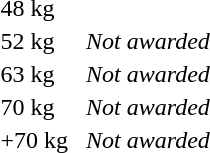<table>
<tr>
<td>48 kg<br></td>
<td></td>
<td></td>
<td></td>
</tr>
<tr>
<td>52 kg<br></td>
<td></td>
<td></td>
<td><em>Not awarded</em></td>
</tr>
<tr>
<td>63 kg<br></td>
<td></td>
<td></td>
<td><em>Not awarded</em></td>
</tr>
<tr>
<td>70 kg<br></td>
<td></td>
<td></td>
<td><em>Not awarded</em></td>
</tr>
<tr>
<td>+70 kg<br></td>
<td></td>
<td></td>
<td><em>Not awarded</em></td>
</tr>
</table>
